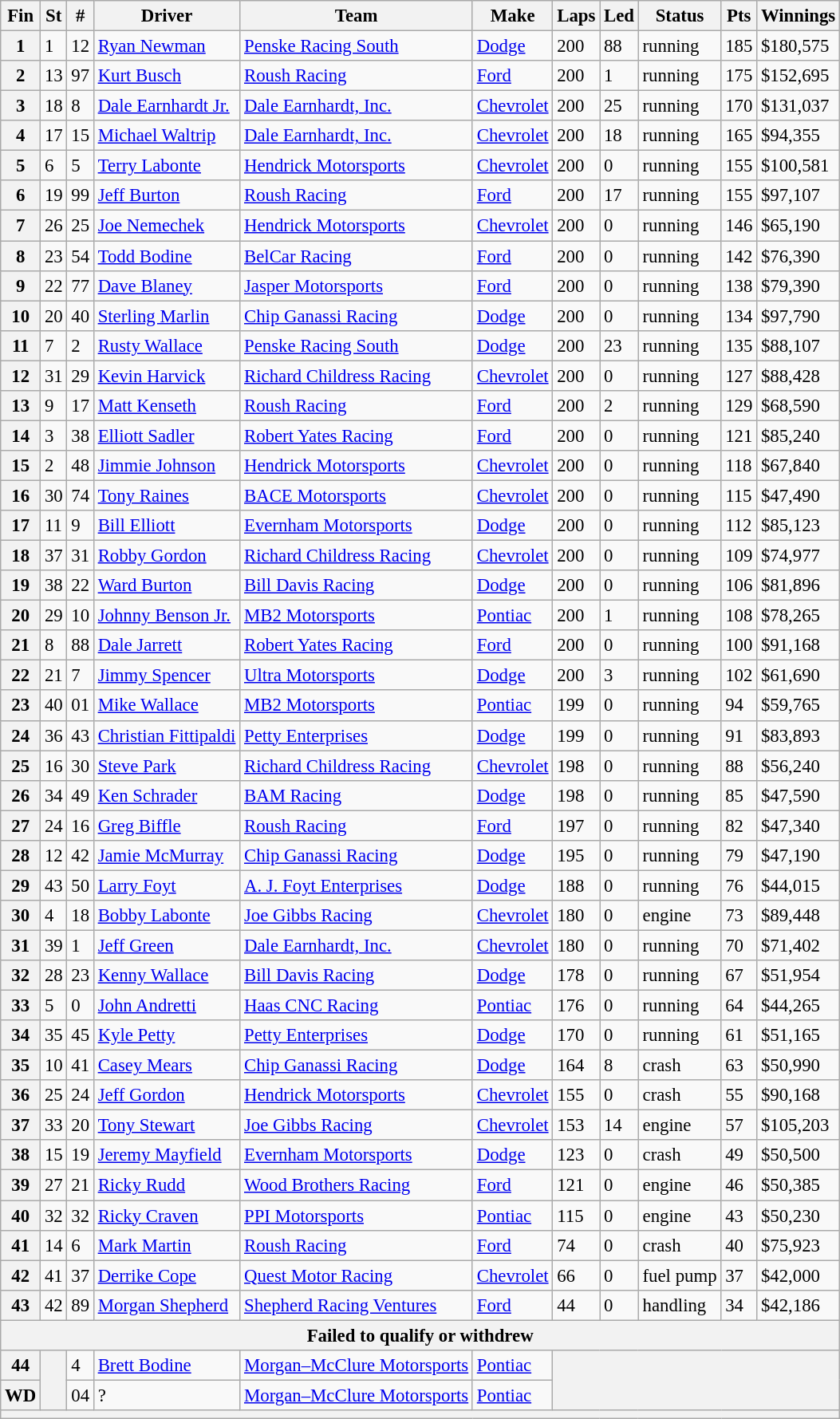<table class="wikitable" style="font-size:95%">
<tr>
<th>Fin</th>
<th>St</th>
<th>#</th>
<th>Driver</th>
<th>Team</th>
<th>Make</th>
<th>Laps</th>
<th>Led</th>
<th>Status</th>
<th>Pts</th>
<th>Winnings</th>
</tr>
<tr>
<th>1</th>
<td>1</td>
<td>12</td>
<td><a href='#'>Ryan Newman</a></td>
<td><a href='#'>Penske Racing South</a></td>
<td><a href='#'>Dodge</a></td>
<td>200</td>
<td>88</td>
<td>running</td>
<td>185</td>
<td>$180,575</td>
</tr>
<tr>
<th>2</th>
<td>13</td>
<td>97</td>
<td><a href='#'>Kurt Busch</a></td>
<td><a href='#'>Roush Racing</a></td>
<td><a href='#'>Ford</a></td>
<td>200</td>
<td>1</td>
<td>running</td>
<td>175</td>
<td>$152,695</td>
</tr>
<tr>
<th>3</th>
<td>18</td>
<td>8</td>
<td><a href='#'>Dale Earnhardt Jr.</a></td>
<td><a href='#'>Dale Earnhardt, Inc.</a></td>
<td><a href='#'>Chevrolet</a></td>
<td>200</td>
<td>25</td>
<td>running</td>
<td>170</td>
<td>$131,037</td>
</tr>
<tr>
<th>4</th>
<td>17</td>
<td>15</td>
<td><a href='#'>Michael Waltrip</a></td>
<td><a href='#'>Dale Earnhardt, Inc.</a></td>
<td><a href='#'>Chevrolet</a></td>
<td>200</td>
<td>18</td>
<td>running</td>
<td>165</td>
<td>$94,355</td>
</tr>
<tr>
<th>5</th>
<td>6</td>
<td>5</td>
<td><a href='#'>Terry Labonte</a></td>
<td><a href='#'>Hendrick Motorsports</a></td>
<td><a href='#'>Chevrolet</a></td>
<td>200</td>
<td>0</td>
<td>running</td>
<td>155</td>
<td>$100,581</td>
</tr>
<tr>
<th>6</th>
<td>19</td>
<td>99</td>
<td><a href='#'>Jeff Burton</a></td>
<td><a href='#'>Roush Racing</a></td>
<td><a href='#'>Ford</a></td>
<td>200</td>
<td>17</td>
<td>running</td>
<td>155</td>
<td>$97,107</td>
</tr>
<tr>
<th>7</th>
<td>26</td>
<td>25</td>
<td><a href='#'>Joe Nemechek</a></td>
<td><a href='#'>Hendrick Motorsports</a></td>
<td><a href='#'>Chevrolet</a></td>
<td>200</td>
<td>0</td>
<td>running</td>
<td>146</td>
<td>$65,190</td>
</tr>
<tr>
<th>8</th>
<td>23</td>
<td>54</td>
<td><a href='#'>Todd Bodine</a></td>
<td><a href='#'>BelCar Racing</a></td>
<td><a href='#'>Ford</a></td>
<td>200</td>
<td>0</td>
<td>running</td>
<td>142</td>
<td>$76,390</td>
</tr>
<tr>
<th>9</th>
<td>22</td>
<td>77</td>
<td><a href='#'>Dave Blaney</a></td>
<td><a href='#'>Jasper Motorsports</a></td>
<td><a href='#'>Ford</a></td>
<td>200</td>
<td>0</td>
<td>running</td>
<td>138</td>
<td>$79,390</td>
</tr>
<tr>
<th>10</th>
<td>20</td>
<td>40</td>
<td><a href='#'>Sterling Marlin</a></td>
<td><a href='#'>Chip Ganassi Racing</a></td>
<td><a href='#'>Dodge</a></td>
<td>200</td>
<td>0</td>
<td>running</td>
<td>134</td>
<td>$97,790</td>
</tr>
<tr>
<th>11</th>
<td>7</td>
<td>2</td>
<td><a href='#'>Rusty Wallace</a></td>
<td><a href='#'>Penske Racing South</a></td>
<td><a href='#'>Dodge</a></td>
<td>200</td>
<td>23</td>
<td>running</td>
<td>135</td>
<td>$88,107</td>
</tr>
<tr>
<th>12</th>
<td>31</td>
<td>29</td>
<td><a href='#'>Kevin Harvick</a></td>
<td><a href='#'>Richard Childress Racing</a></td>
<td><a href='#'>Chevrolet</a></td>
<td>200</td>
<td>0</td>
<td>running</td>
<td>127</td>
<td>$88,428</td>
</tr>
<tr>
<th>13</th>
<td>9</td>
<td>17</td>
<td><a href='#'>Matt Kenseth</a></td>
<td><a href='#'>Roush Racing</a></td>
<td><a href='#'>Ford</a></td>
<td>200</td>
<td>2</td>
<td>running</td>
<td>129</td>
<td>$68,590</td>
</tr>
<tr>
<th>14</th>
<td>3</td>
<td>38</td>
<td><a href='#'>Elliott Sadler</a></td>
<td><a href='#'>Robert Yates Racing</a></td>
<td><a href='#'>Ford</a></td>
<td>200</td>
<td>0</td>
<td>running</td>
<td>121</td>
<td>$85,240</td>
</tr>
<tr>
<th>15</th>
<td>2</td>
<td>48</td>
<td><a href='#'>Jimmie Johnson</a></td>
<td><a href='#'>Hendrick Motorsports</a></td>
<td><a href='#'>Chevrolet</a></td>
<td>200</td>
<td>0</td>
<td>running</td>
<td>118</td>
<td>$67,840</td>
</tr>
<tr>
<th>16</th>
<td>30</td>
<td>74</td>
<td><a href='#'>Tony Raines</a></td>
<td><a href='#'>BACE Motorsports</a></td>
<td><a href='#'>Chevrolet</a></td>
<td>200</td>
<td>0</td>
<td>running</td>
<td>115</td>
<td>$47,490</td>
</tr>
<tr>
<th>17</th>
<td>11</td>
<td>9</td>
<td><a href='#'>Bill Elliott</a></td>
<td><a href='#'>Evernham Motorsports</a></td>
<td><a href='#'>Dodge</a></td>
<td>200</td>
<td>0</td>
<td>running</td>
<td>112</td>
<td>$85,123</td>
</tr>
<tr>
<th>18</th>
<td>37</td>
<td>31</td>
<td><a href='#'>Robby Gordon</a></td>
<td><a href='#'>Richard Childress Racing</a></td>
<td><a href='#'>Chevrolet</a></td>
<td>200</td>
<td>0</td>
<td>running</td>
<td>109</td>
<td>$74,977</td>
</tr>
<tr>
<th>19</th>
<td>38</td>
<td>22</td>
<td><a href='#'>Ward Burton</a></td>
<td><a href='#'>Bill Davis Racing</a></td>
<td><a href='#'>Dodge</a></td>
<td>200</td>
<td>0</td>
<td>running</td>
<td>106</td>
<td>$81,896</td>
</tr>
<tr>
<th>20</th>
<td>29</td>
<td>10</td>
<td><a href='#'>Johnny Benson Jr.</a></td>
<td><a href='#'>MB2 Motorsports</a></td>
<td><a href='#'>Pontiac</a></td>
<td>200</td>
<td>1</td>
<td>running</td>
<td>108</td>
<td>$78,265</td>
</tr>
<tr>
<th>21</th>
<td>8</td>
<td>88</td>
<td><a href='#'>Dale Jarrett</a></td>
<td><a href='#'>Robert Yates Racing</a></td>
<td><a href='#'>Ford</a></td>
<td>200</td>
<td>0</td>
<td>running</td>
<td>100</td>
<td>$91,168</td>
</tr>
<tr>
<th>22</th>
<td>21</td>
<td>7</td>
<td><a href='#'>Jimmy Spencer</a></td>
<td><a href='#'>Ultra Motorsports</a></td>
<td><a href='#'>Dodge</a></td>
<td>200</td>
<td>3</td>
<td>running</td>
<td>102</td>
<td>$61,690</td>
</tr>
<tr>
<th>23</th>
<td>40</td>
<td>01</td>
<td><a href='#'>Mike Wallace</a></td>
<td><a href='#'>MB2 Motorsports</a></td>
<td><a href='#'>Pontiac</a></td>
<td>199</td>
<td>0</td>
<td>running</td>
<td>94</td>
<td>$59,765</td>
</tr>
<tr>
<th>24</th>
<td>36</td>
<td>43</td>
<td><a href='#'>Christian Fittipaldi</a></td>
<td><a href='#'>Petty Enterprises</a></td>
<td><a href='#'>Dodge</a></td>
<td>199</td>
<td>0</td>
<td>running</td>
<td>91</td>
<td>$83,893</td>
</tr>
<tr>
<th>25</th>
<td>16</td>
<td>30</td>
<td><a href='#'>Steve Park</a></td>
<td><a href='#'>Richard Childress Racing</a></td>
<td><a href='#'>Chevrolet</a></td>
<td>198</td>
<td>0</td>
<td>running</td>
<td>88</td>
<td>$56,240</td>
</tr>
<tr>
<th>26</th>
<td>34</td>
<td>49</td>
<td><a href='#'>Ken Schrader</a></td>
<td><a href='#'>BAM Racing</a></td>
<td><a href='#'>Dodge</a></td>
<td>198</td>
<td>0</td>
<td>running</td>
<td>85</td>
<td>$47,590</td>
</tr>
<tr>
<th>27</th>
<td>24</td>
<td>16</td>
<td><a href='#'>Greg Biffle</a></td>
<td><a href='#'>Roush Racing</a></td>
<td><a href='#'>Ford</a></td>
<td>197</td>
<td>0</td>
<td>running</td>
<td>82</td>
<td>$47,340</td>
</tr>
<tr>
<th>28</th>
<td>12</td>
<td>42</td>
<td><a href='#'>Jamie McMurray</a></td>
<td><a href='#'>Chip Ganassi Racing</a></td>
<td><a href='#'>Dodge</a></td>
<td>195</td>
<td>0</td>
<td>running</td>
<td>79</td>
<td>$47,190</td>
</tr>
<tr>
<th>29</th>
<td>43</td>
<td>50</td>
<td><a href='#'>Larry Foyt</a></td>
<td><a href='#'>A. J. Foyt Enterprises</a></td>
<td><a href='#'>Dodge</a></td>
<td>188</td>
<td>0</td>
<td>running</td>
<td>76</td>
<td>$44,015</td>
</tr>
<tr>
<th>30</th>
<td>4</td>
<td>18</td>
<td><a href='#'>Bobby Labonte</a></td>
<td><a href='#'>Joe Gibbs Racing</a></td>
<td><a href='#'>Chevrolet</a></td>
<td>180</td>
<td>0</td>
<td>engine</td>
<td>73</td>
<td>$89,448</td>
</tr>
<tr>
<th>31</th>
<td>39</td>
<td>1</td>
<td><a href='#'>Jeff Green</a></td>
<td><a href='#'>Dale Earnhardt, Inc.</a></td>
<td><a href='#'>Chevrolet</a></td>
<td>180</td>
<td>0</td>
<td>running</td>
<td>70</td>
<td>$71,402</td>
</tr>
<tr>
<th>32</th>
<td>28</td>
<td>23</td>
<td><a href='#'>Kenny Wallace</a></td>
<td><a href='#'>Bill Davis Racing</a></td>
<td><a href='#'>Dodge</a></td>
<td>178</td>
<td>0</td>
<td>running</td>
<td>67</td>
<td>$51,954</td>
</tr>
<tr>
<th>33</th>
<td>5</td>
<td>0</td>
<td><a href='#'>John Andretti</a></td>
<td><a href='#'>Haas CNC Racing</a></td>
<td><a href='#'>Pontiac</a></td>
<td>176</td>
<td>0</td>
<td>running</td>
<td>64</td>
<td>$44,265</td>
</tr>
<tr>
<th>34</th>
<td>35</td>
<td>45</td>
<td><a href='#'>Kyle Petty</a></td>
<td><a href='#'>Petty Enterprises</a></td>
<td><a href='#'>Dodge</a></td>
<td>170</td>
<td>0</td>
<td>running</td>
<td>61</td>
<td>$51,165</td>
</tr>
<tr>
<th>35</th>
<td>10</td>
<td>41</td>
<td><a href='#'>Casey Mears</a></td>
<td><a href='#'>Chip Ganassi Racing</a></td>
<td><a href='#'>Dodge</a></td>
<td>164</td>
<td>8</td>
<td>crash</td>
<td>63</td>
<td>$50,990</td>
</tr>
<tr>
<th>36</th>
<td>25</td>
<td>24</td>
<td><a href='#'>Jeff Gordon</a></td>
<td><a href='#'>Hendrick Motorsports</a></td>
<td><a href='#'>Chevrolet</a></td>
<td>155</td>
<td>0</td>
<td>crash</td>
<td>55</td>
<td>$90,168</td>
</tr>
<tr>
<th>37</th>
<td>33</td>
<td>20</td>
<td><a href='#'>Tony Stewart</a></td>
<td><a href='#'>Joe Gibbs Racing</a></td>
<td><a href='#'>Chevrolet</a></td>
<td>153</td>
<td>14</td>
<td>engine</td>
<td>57</td>
<td>$105,203</td>
</tr>
<tr>
<th>38</th>
<td>15</td>
<td>19</td>
<td><a href='#'>Jeremy Mayfield</a></td>
<td><a href='#'>Evernham Motorsports</a></td>
<td><a href='#'>Dodge</a></td>
<td>123</td>
<td>0</td>
<td>crash</td>
<td>49</td>
<td>$50,500</td>
</tr>
<tr>
<th>39</th>
<td>27</td>
<td>21</td>
<td><a href='#'>Ricky Rudd</a></td>
<td><a href='#'>Wood Brothers Racing</a></td>
<td><a href='#'>Ford</a></td>
<td>121</td>
<td>0</td>
<td>engine</td>
<td>46</td>
<td>$50,385</td>
</tr>
<tr>
<th>40</th>
<td>32</td>
<td>32</td>
<td><a href='#'>Ricky Craven</a></td>
<td><a href='#'>PPI Motorsports</a></td>
<td><a href='#'>Pontiac</a></td>
<td>115</td>
<td>0</td>
<td>engine</td>
<td>43</td>
<td>$50,230</td>
</tr>
<tr>
<th>41</th>
<td>14</td>
<td>6</td>
<td><a href='#'>Mark Martin</a></td>
<td><a href='#'>Roush Racing</a></td>
<td><a href='#'>Ford</a></td>
<td>74</td>
<td>0</td>
<td>crash</td>
<td>40</td>
<td>$75,923</td>
</tr>
<tr>
<th>42</th>
<td>41</td>
<td>37</td>
<td><a href='#'>Derrike Cope</a></td>
<td><a href='#'>Quest Motor Racing</a></td>
<td><a href='#'>Chevrolet</a></td>
<td>66</td>
<td>0</td>
<td>fuel pump</td>
<td>37</td>
<td>$42,000</td>
</tr>
<tr>
<th>43</th>
<td>42</td>
<td>89</td>
<td><a href='#'>Morgan Shepherd</a></td>
<td><a href='#'>Shepherd Racing Ventures</a></td>
<td><a href='#'>Ford</a></td>
<td>44</td>
<td>0</td>
<td>handling</td>
<td>34</td>
<td>$42,186</td>
</tr>
<tr>
<th colspan="11">Failed to qualify or withdrew</th>
</tr>
<tr>
<th>44</th>
<th rowspan="2"></th>
<td>4</td>
<td><a href='#'>Brett Bodine</a></td>
<td><a href='#'>Morgan–McClure Motorsports</a></td>
<td><a href='#'>Pontiac</a></td>
<th colspan="5" rowspan="2"></th>
</tr>
<tr>
<th>WD</th>
<td>04</td>
<td>?</td>
<td><a href='#'>Morgan–McClure Motorsports</a></td>
<td><a href='#'>Pontiac</a></td>
</tr>
<tr>
<th colspan="11"></th>
</tr>
</table>
